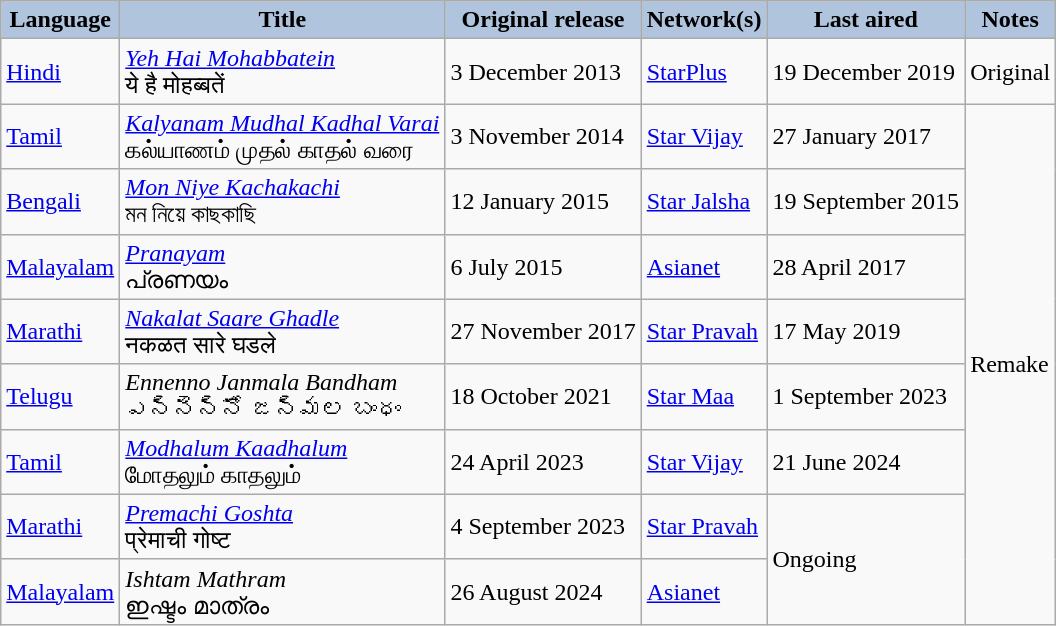<table class="wikitable">
<tr>
<th style="background:LightSteelBlue;">Language</th>
<th style="background:LightSteelBlue;">Title</th>
<th style="background:LightSteelBlue;">Original release</th>
<th style="background:LightSteelBlue;">Network(s)</th>
<th style="background:LightSteelBlue;">Last aired</th>
<th style="background:LightSteelBlue;">Notes</th>
</tr>
<tr>
<td><a href='#'>Hindi</a></td>
<td><em><a href='#'>Yeh Hai Mohabbatein</a></em> <br> ये है मोहब्बतें</td>
<td>3 December 2013</td>
<td><a href='#'>StarPlus</a></td>
<td>19 December 2019</td>
<td>Original</td>
</tr>
<tr>
<td><a href='#'>Tamil</a></td>
<td><em><a href='#'>Kalyanam Mudhal Kadhal Varai</a></em> <br> கல்யாணம் முதல் காதல் வரை</td>
<td>3 November 2014</td>
<td><a href='#'>Star Vijay</a></td>
<td>27 January 2017</td>
<td rowspan="8">Remake</td>
</tr>
<tr>
<td><a href='#'>Bengali</a></td>
<td><em><a href='#'>Mon Niye Kachakachi</a></em> <br> মন নিয়ে কাছকাছি</td>
<td>12 January 2015</td>
<td><a href='#'>Star Jalsha</a></td>
<td>19 September 2015</td>
</tr>
<tr>
<td><a href='#'>Malayalam</a></td>
<td><em><a href='#'>Pranayam</a></em> <br> പ്രണയം</td>
<td>6 July 2015</td>
<td><a href='#'>Asianet</a></td>
<td>28 April 2017</td>
</tr>
<tr>
<td><a href='#'>Marathi</a></td>
<td><em><a href='#'>Nakalat Saare Ghadle</a></em> <br> नकळत सारे घडले</td>
<td>27 November 2017</td>
<td><a href='#'>Star Pravah</a></td>
<td>17 May 2019</td>
</tr>
<tr>
<td><a href='#'>Telugu</a></td>
<td><em>Ennenno Janmala Bandham</em> <br> ఎన్నెన్నో జన్మల బంధం</td>
<td>18 October 2021</td>
<td><a href='#'>Star Maa</a></td>
<td>1 September 2023</td>
</tr>
<tr>
<td><a href='#'>Tamil</a></td>
<td><em><a href='#'>Modhalum Kaadhalum</a></em> <br> மோதலும் காதலும்</td>
<td>24 April 2023</td>
<td><a href='#'>Star Vijay</a></td>
<td>21 June 2024</td>
</tr>
<tr>
<td><a href='#'>Marathi</a></td>
<td><em><a href='#'>Premachi Goshta</a></em> <br> प्रेमाची गोष्ट</td>
<td>4 September 2023</td>
<td><a href='#'>Star Pravah</a></td>
<td rowspan="2">Ongoing</td>
</tr>
<tr>
<td><a href='#'>Malayalam</a></td>
<td><em>Ishtam Mathram</em> <br> ഇഷ്ടം മാത്രം</td>
<td>26 August 2024</td>
<td><a href='#'>Asianet</a></td>
</tr>
</table>
